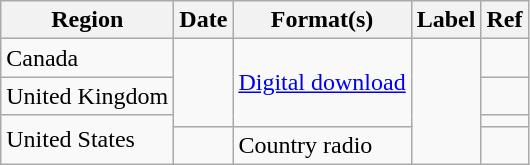<table class="wikitable plainrowheaders">
<tr>
<th scope="col">Region</th>
<th scope="col">Date</th>
<th scope="col">Format(s)</th>
<th scope="col">Label</th>
<th scope="col">Ref</th>
</tr>
<tr>
<td>Canada</td>
<td rowspan="3"></td>
<td rowspan="3"><a href='#'>Digital download</a></td>
<td rowspan="4"><br></td>
<td></td>
</tr>
<tr>
<td>United Kingdom</td>
<td></td>
</tr>
<tr>
<td rowspan="2">United States</td>
<td></td>
</tr>
<tr>
<td></td>
<td>Country radio</td>
<td></td>
</tr>
</table>
